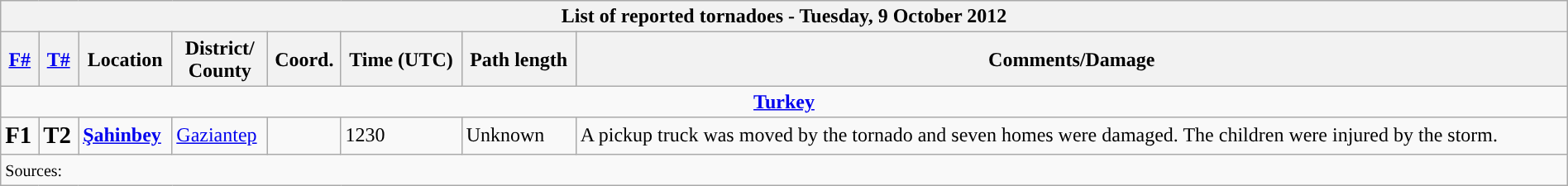<table class="wikitable collapsible" width="100%">
<tr>
<th colspan="8">List of reported tornadoes - Tuesday, 9 October 2012</th>
</tr>
<tr>
<th><a href='#'>F#</a></th>
<th><a href='#'>T#</a></th>
<th>Location</th>
<th>District/<br>County</th>
<th>Coord.</th>
<th>Time (UTC)</th>
<th>Path length</th>
<th>Comments/Damage</th>
</tr>
<tr>
<td colspan="8" align=center><strong><a href='#'>Turkey</a></strong></td>
</tr>
<tr>
<td><big><strong>F1</strong></big></td>
<td><big><strong>T2</strong></big></td>
<td><strong><a href='#'>Şahinbey</a></strong></td>
<td><a href='#'>Gaziantep</a></td>
<td></td>
<td>1230</td>
<td>Unknown</td>
<td>A pickup truck was moved by the tornado and seven homes were damaged. The children were injured by the storm.</td>
</tr>
<tr>
<td colspan="8"><small>Sources:  </small></td>
</tr>
</table>
